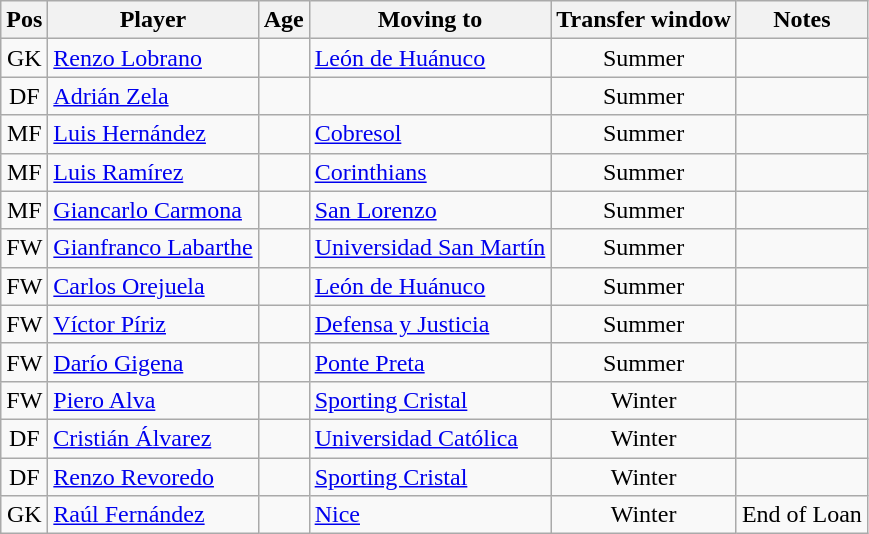<table class="wikitable" style="text-align:center;">
<tr>
<th>Pos</th>
<th>Player</th>
<th>Age</th>
<th>Moving to</th>
<th>Transfer window</th>
<th>Notes</th>
</tr>
<tr>
<td>GK</td>
<td align=left> <a href='#'>Renzo Lobrano</a></td>
<td></td>
<td align=left><a href='#'>León de Huánuco</a></td>
<td>Summer</td>
<td></td>
</tr>
<tr>
<td>DF</td>
<td align=left> <a href='#'>Adrián Zela</a></td>
<td></td>
<td></td>
<td>Summer</td>
<td></td>
</tr>
<tr>
<td>MF</td>
<td align=left> <a href='#'>Luis Hernández</a></td>
<td></td>
<td align=left><a href='#'>Cobresol</a></td>
<td>Summer</td>
<td></td>
</tr>
<tr>
<td>MF</td>
<td align=left> <a href='#'>Luis Ramírez</a></td>
<td></td>
<td align=left> <a href='#'>Corinthians</a></td>
<td>Summer</td>
<td></td>
</tr>
<tr>
<td>MF</td>
<td align=left> <a href='#'>Giancarlo Carmona</a></td>
<td></td>
<td align=left> <a href='#'>San Lorenzo</a></td>
<td>Summer</td>
<td></td>
</tr>
<tr>
<td>FW</td>
<td align=left> <a href='#'>Gianfranco Labarthe</a></td>
<td></td>
<td align=left><a href='#'>Universidad San Martín</a></td>
<td>Summer</td>
<td></td>
</tr>
<tr>
<td>FW</td>
<td align=left> <a href='#'>Carlos Orejuela</a></td>
<td></td>
<td align=left><a href='#'>León de Huánuco</a></td>
<td>Summer</td>
<td></td>
</tr>
<tr>
<td>FW</td>
<td align=left> <a href='#'>Víctor Píriz</a></td>
<td></td>
<td align=left> <a href='#'>Defensa y Justicia</a></td>
<td>Summer</td>
<td></td>
</tr>
<tr>
<td>FW</td>
<td align=left> <a href='#'>Darío Gigena</a></td>
<td></td>
<td align=left> <a href='#'>Ponte Preta</a></td>
<td>Summer</td>
<td></td>
</tr>
<tr>
<td>FW</td>
<td align=left> <a href='#'>Piero Alva</a></td>
<td></td>
<td align=left><a href='#'>Sporting Cristal</a></td>
<td>Winter</td>
<td></td>
</tr>
<tr>
<td>DF</td>
<td align=left> <a href='#'>Cristián Álvarez</a></td>
<td></td>
<td align=left> <a href='#'>Universidad Católica</a></td>
<td>Winter</td>
<td></td>
</tr>
<tr>
<td>DF</td>
<td align=left> <a href='#'>Renzo Revoredo</a></td>
<td></td>
<td align=left><a href='#'>Sporting Cristal</a></td>
<td>Winter</td>
<td></td>
</tr>
<tr>
<td>GK</td>
<td align=left> <a href='#'>Raúl Fernández</a></td>
<td></td>
<td align=left> <a href='#'>Nice</a></td>
<td>Winter</td>
<td>End of Loan</td>
</tr>
</table>
